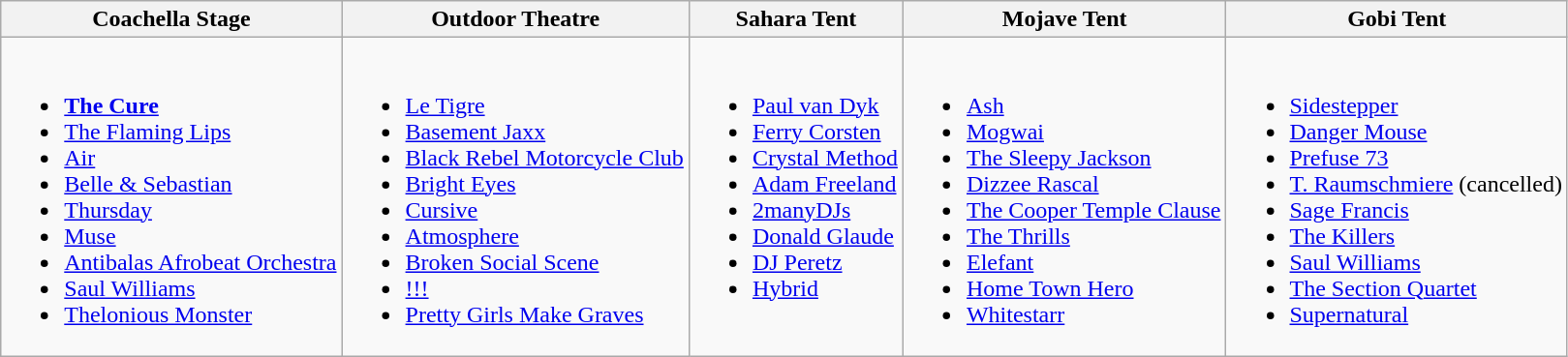<table class="wikitable">
<tr>
<th>Coachella Stage</th>
<th>Outdoor Theatre</th>
<th>Sahara Tent</th>
<th>Mojave Tent</th>
<th>Gobi Tent</th>
</tr>
<tr valign="top">
<td><br><ul><li><strong><a href='#'>The Cure</a></strong></li><li><a href='#'>The Flaming Lips</a></li><li><a href='#'>Air</a></li><li><a href='#'>Belle & Sebastian</a></li><li><a href='#'>Thursday</a></li><li><a href='#'>Muse</a></li><li><a href='#'>Antibalas Afrobeat Orchestra</a></li><li><a href='#'>Saul Williams</a></li><li><a href='#'>Thelonious Monster</a></li></ul></td>
<td><br><ul><li><a href='#'>Le Tigre</a></li><li><a href='#'>Basement Jaxx</a></li><li><a href='#'>Black Rebel Motorcycle Club</a></li><li><a href='#'>Bright Eyes</a></li><li><a href='#'>Cursive</a></li><li><a href='#'>Atmosphere</a></li><li><a href='#'>Broken Social Scene</a></li><li><a href='#'>!!!</a></li><li><a href='#'>Pretty Girls Make Graves</a></li></ul></td>
<td><br><ul><li><a href='#'>Paul van Dyk</a></li><li><a href='#'>Ferry Corsten</a></li><li><a href='#'>Crystal Method</a></li><li><a href='#'>Adam Freeland</a></li><li><a href='#'>2manyDJs</a></li><li><a href='#'>Donald Glaude</a></li><li><a href='#'>DJ Peretz</a></li><li><a href='#'>Hybrid</a></li></ul></td>
<td><br><ul><li><a href='#'>Ash</a></li><li><a href='#'>Mogwai</a></li><li><a href='#'>The Sleepy Jackson</a></li><li><a href='#'>Dizzee Rascal</a></li><li><a href='#'>The Cooper Temple Clause</a></li><li><a href='#'>The Thrills</a></li><li><a href='#'>Elefant</a></li><li><a href='#'>Home Town Hero</a></li><li><a href='#'>Whitestarr</a></li></ul></td>
<td><br><ul><li><a href='#'>Sidestepper</a></li><li><a href='#'>Danger Mouse</a></li><li><a href='#'>Prefuse 73</a></li><li><a href='#'>T. Raumschmiere</a> (cancelled)</li><li><a href='#'>Sage Francis</a></li><li><a href='#'>The Killers</a></li><li><a href='#'>Saul Williams</a></li><li><a href='#'>The Section Quartet</a></li><li><a href='#'>Supernatural</a></li></ul></td>
</tr>
</table>
